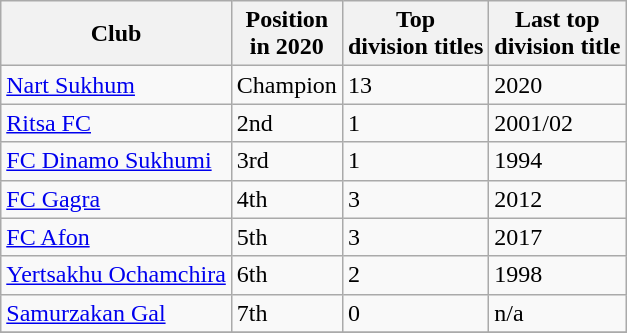<table class="wikitable sortable">
<tr>
<th>Club</th>
<th>Position<br>in 2020</th>
<th>Top<br>division
titles</th>
<th>Last top<br>division title</th>
</tr>
<tr>
<td><a href='#'>Nart Sukhum</a></td>
<td>Champion</td>
<td>13</td>
<td>2020</td>
</tr>
<tr>
<td><a href='#'>Ritsa FC</a></td>
<td>2nd</td>
<td>1</td>
<td>2001/02</td>
</tr>
<tr>
<td><a href='#'>FC Dinamo Sukhumi</a></td>
<td>3rd</td>
<td>1</td>
<td>1994</td>
</tr>
<tr>
<td><a href='#'>FC Gagra</a></td>
<td>4th</td>
<td>3</td>
<td>2012</td>
</tr>
<tr>
<td><a href='#'>FC Afon</a></td>
<td>5th</td>
<td>3</td>
<td>2017</td>
</tr>
<tr>
<td><a href='#'>Yertsakhu Ochamchira</a></td>
<td>6th</td>
<td>2</td>
<td>1998</td>
</tr>
<tr>
<td><a href='#'>Samurzakan Gal</a></td>
<td>7th</td>
<td>0</td>
<td>n/a</td>
</tr>
<tr>
</tr>
</table>
